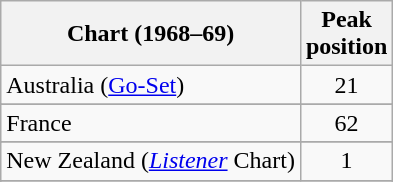<table class="wikitable sortable">
<tr>
<th>Chart (1968–69)</th>
<th>Peak<br>position</th>
</tr>
<tr>
<td>Australia (<a href='#'>Go-Set</a>)</td>
<td style="text-align:center;">21</td>
</tr>
<tr>
</tr>
<tr>
</tr>
<tr>
<td>France</td>
<td style="text-align:center;">62</td>
</tr>
<tr>
</tr>
<tr>
</tr>
<tr>
<td>New Zealand (<em><a href='#'>Listener</a></em> Chart)</td>
<td style="text-align:center;">1</td>
</tr>
<tr>
</tr>
<tr>
</tr>
<tr>
</tr>
</table>
